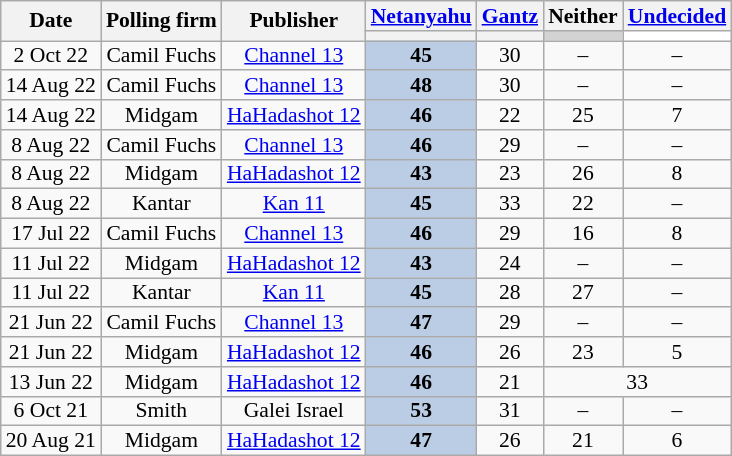<table class="wikitable sortable" style="text-align:center; font-size:90%; line-height:13px;">
<tr>
<th rowspan=2>Date</th>
<th rowspan=2>Polling firm</th>
<th rowspan=2>Publisher</th>
<th><a href='#'>Netanyahu</a></th>
<th><a href='#'>Gantz</a></th>
<th>Neither</th>
<th><a href='#'>Undecided</a></th>
</tr>
<tr>
<th style=background:></th>
<th style=background:></th>
<th style=background:#d3d3d3></th>
<th style=background:#fff></th>
</tr>
<tr>
<td data-sort-value=2022-10-02>2 Oct 22</td>
<td>Camil Fuchs</td>
<td><a href='#'>Channel 13</a></td>
<td style="background:#BBCDE4"><strong>45</strong></td>
<td>30					</td>
<td>–					</td>
<td>–					</td>
</tr>
<tr>
<td data-sort-value=2022-08-14>14 Aug 22</td>
<td>Camil Fuchs</td>
<td><a href='#'>Channel 13</a></td>
<td style="background:#BBCDE4"><strong>48</strong></td>
<td>30					</td>
<td>–					</td>
<td>–					</td>
</tr>
<tr>
<td data-sort-value=2022-08-14>14 Aug 22</td>
<td>Midgam</td>
<td><a href='#'>HaHadashot 12</a></td>
<td style="background:#BBCDE4"><strong>46</strong></td>
<td>22					</td>
<td>25					</td>
<td>7					</td>
</tr>
<tr>
<td data-sort-value=2022-08-08>8 Aug 22</td>
<td>Camil Fuchs</td>
<td><a href='#'>Channel 13</a></td>
<td style="background:#BBCDE4"><strong>46</strong></td>
<td>29					</td>
<td>–					</td>
<td>–					</td>
</tr>
<tr>
<td data-sort-value=2022-08-08>8 Aug 22</td>
<td>Midgam</td>
<td><a href='#'>HaHadashot 12</a></td>
<td style="background:#BBCDE4"><strong>43</strong></td>
<td>23					</td>
<td>26					</td>
<td>8					</td>
</tr>
<tr>
<td data-sort-value=2022-08-08>8 Aug 22</td>
<td>Kantar</td>
<td><a href='#'>Kan 11</a></td>
<td style="background:#BBCDE4"><strong>45</strong></td>
<td>33					</td>
<td>22					</td>
<td>–					</td>
</tr>
<tr>
<td data-sort-value=2022-07-17>17 Jul 22</td>
<td>Camil Fuchs</td>
<td><a href='#'>Channel 13</a></td>
<td style=background:#BBCDE4><strong>46</strong>	</td>
<td>29					</td>
<td>16					</td>
<td>8					</td>
</tr>
<tr>
<td data-sort-value=2022-07-11>11 Jul 22</td>
<td>Midgam</td>
<td><a href='#'>HaHadashot 12</a></td>
<td style=background:#BBCDE4><strong>43</strong>	</td>
<td>24					</td>
<td>–					</td>
<td>–					</td>
</tr>
<tr>
<td data-sort-value=2022-07-11>11 Jul 22</td>
<td>Kantar</td>
<td><a href='#'>Kan 11</a></td>
<td style=background:#BBCDE4><strong>45</strong>	</td>
<td>28					</td>
<td>27					</td>
<td>–					</td>
</tr>
<tr>
<td data-sort-value=2022-06-21>21 Jun 22</td>
<td>Camil Fuchs</td>
<td><a href='#'>Channel 13</a></td>
<td style=background:#BBCDE4><strong>47</strong>	</td>
<td>29					</td>
<td>–					</td>
<td>–					</td>
</tr>
<tr>
<td data-sort-value=2022-06-21>21 Jun 22</td>
<td>Midgam</td>
<td><a href='#'>HaHadashot 12</a></td>
<td style=background:#BBCDE4><strong>46</strong>	</td>
<td>26					</td>
<td>23					</td>
<td>5					</td>
</tr>
<tr>
<td data-sort-value=2022-06-13>13 Jun 22</td>
<td>Midgam</td>
<td><a href='#'>HaHadashot 12</a></td>
<td style=background:#BBCDE4><strong>46</strong>	</td>
<td>21					</td>
<td colspan=2>33		</td>
</tr>
<tr>
<td data-sort-value=2021-10-06>6 Oct 21</td>
<td>Smith</td>
<td>Galei Israel</td>
<td style=background:#BBCDE4><strong>53</strong>	</td>
<td>31					</td>
<td>–					</td>
<td>–					</td>
</tr>
<tr>
<td data-sort-value=2021-08-20>20 Aug 21</td>
<td>Midgam</td>
<td><a href='#'>HaHadashot 12</a></td>
<td style=background:#BBCDE4><strong>47</strong>	</td>
<td>26					</td>
<td>21					</td>
<td>6					</td>
</tr>
</table>
